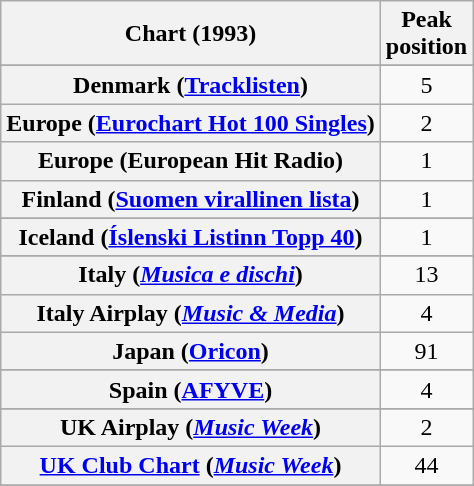<table class="wikitable sortable plainrowheaders" style="text-align:center">
<tr>
<th scope="col">Chart (1993)</th>
<th scope="col">Peak<br>position</th>
</tr>
<tr>
</tr>
<tr>
</tr>
<tr>
</tr>
<tr>
</tr>
<tr>
</tr>
<tr>
<th scope="row">Denmark (<a href='#'>Tracklisten</a>)</th>
<td>5</td>
</tr>
<tr>
<th scope="row">Europe (<a href='#'>Eurochart Hot 100 Singles</a>)</th>
<td>2</td>
</tr>
<tr>
<th scope="row">Europe (European Hit Radio)</th>
<td>1</td>
</tr>
<tr>
<th scope="row">Finland (<a href='#'>Suomen virallinen lista</a>)</th>
<td>1</td>
</tr>
<tr>
</tr>
<tr>
</tr>
<tr>
<th scope="row">Iceland (<a href='#'>Íslenski Listinn Topp 40</a>)</th>
<td>1</td>
</tr>
<tr>
</tr>
<tr>
<th scope="row">Italy (<em><a href='#'>Musica e dischi</a></em>)</th>
<td>13</td>
</tr>
<tr>
<th scope="row">Italy Airplay (<em><a href='#'>Music & Media</a></em>)</th>
<td>4</td>
</tr>
<tr>
<th scope="row">Japan (<a href='#'>Oricon</a>)</th>
<td>91</td>
</tr>
<tr>
</tr>
<tr>
</tr>
<tr>
</tr>
<tr>
</tr>
<tr>
<th scope="row">Spain (<a href='#'>AFYVE</a>)</th>
<td>4</td>
</tr>
<tr>
</tr>
<tr>
</tr>
<tr>
</tr>
<tr>
<th scope="row">UK Airplay (<em><a href='#'>Music Week</a></em>)</th>
<td>2</td>
</tr>
<tr>
<th scope="row"><a href='#'>UK Club Chart</a> (<em><a href='#'>Music Week</a></em>)</th>
<td>44</td>
</tr>
<tr>
</tr>
<tr>
</tr>
<tr>
</tr>
</table>
